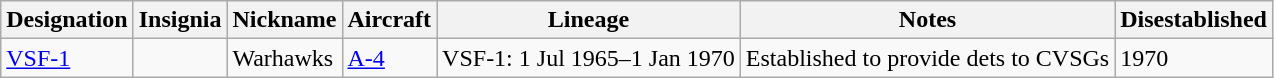<table class="wikitable">
<tr>
<th>Designation</th>
<th>Insignia</th>
<th>Nickname</th>
<th>Aircraft</th>
<th>Lineage</th>
<th>Notes</th>
<th>Disestablished</th>
</tr>
<tr>
<td><a href='#'>VSF-1</a></td>
<td></td>
<td>Warhawks</td>
<td><a href='#'>A-4</a></td>
<td style="white-space: nowrap;">VSF-1: 1 Jul 1965–1 Jan 1970</td>
<td>Established to provide dets to CVSGs</td>
<td>1970</td>
</tr>
</table>
